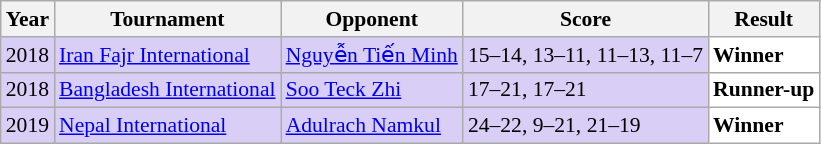<table class="sortable wikitable" style="font-size: 90%;">
<tr>
<th>Year</th>
<th>Tournament</th>
<th>Opponent</th>
<th>Score</th>
<th>Result</th>
</tr>
<tr style="background:#D8CEF6">
<td align="center">2018</td>
<td align="left"><a href='#'>Iran Fajr International</a></td>
<td align="left"> <a href='#'>Nguyễn Tiến Minh</a></td>
<td align="left">15–14, 13–11, 11–13, 11–7</td>
<td style="text-align:left; background:white"> <strong>Winner</strong></td>
</tr>
<tr style="background:#D8CEF6">
<td align="center">2018</td>
<td align="left"><a href='#'>Bangladesh International</a></td>
<td align="left"> <a href='#'>Soo Teck Zhi</a></td>
<td align="left">17–21, 17–21</td>
<td style="text-align:left; background:white"> <strong>Runner-up</strong></td>
</tr>
<tr style="background:#D8CEF6">
<td align="center">2019</td>
<td align="left"><a href='#'>Nepal International</a></td>
<td align="left"> <a href='#'>Adulrach Namkul</a></td>
<td align="left">24–22, 9–21, 21–19</td>
<td style="text-align:left; background:white"> <strong>Winner</strong></td>
</tr>
</table>
